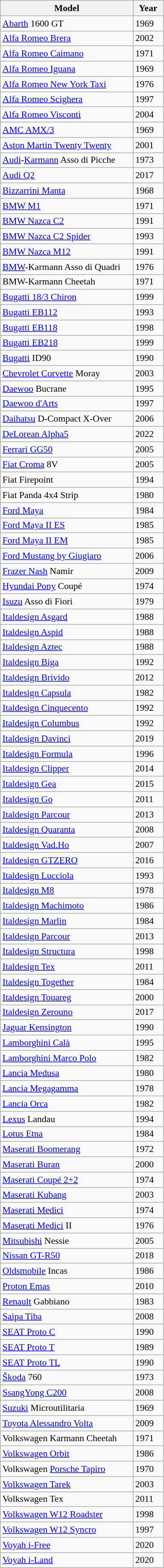<table class="wikitable sortable" style="font-size:90%">
<tr>
<th width=200px>Model</th>
<th width=40px>Year</th>
</tr>
<tr>
<td><a href='#'>Abarth</a> 1600 GT</td>
<td>1969</td>
</tr>
<tr>
<td><a href='#'>Alfa Romeo Brera</a></td>
<td>2002</td>
</tr>
<tr>
<td><a href='#'>Alfa Romeo Caimano</a></td>
<td>1971</td>
</tr>
<tr>
<td><a href='#'>Alfa Romeo Iguana</a></td>
<td>1969</td>
</tr>
<tr>
<td><a href='#'>Alfa Romeo New York Taxi</a></td>
<td>1976</td>
</tr>
<tr>
<td><a href='#'>Alfa Romeo Scighera</a></td>
<td>1997</td>
</tr>
<tr>
<td><a href='#'>Alfa Romeo Visconti</a></td>
<td>2004</td>
</tr>
<tr>
<td><a href='#'>AMC AMX/3</a></td>
<td>1969</td>
</tr>
<tr>
<td><a href='#'>Aston Martin Twenty Twenty</a></td>
<td>2001</td>
</tr>
<tr>
<td><a href='#'>Audi</a>-<a href='#'>Karmann</a> Asso di Picche</td>
<td>1973</td>
</tr>
<tr>
<td><a href='#'>Audi Q2</a></td>
<td>2017</td>
</tr>
<tr>
<td><a href='#'>Bizzarrini Manta</a></td>
<td>1968</td>
</tr>
<tr>
<td><a href='#'>BMW M1</a></td>
<td>1971</td>
</tr>
<tr>
<td><a href='#'>BMW Nazca C2</a></td>
<td>1991</td>
</tr>
<tr>
<td><a href='#'>BMW Nazca C2 Spider</a></td>
<td>1993</td>
</tr>
<tr>
<td><a href='#'>BMW Nazca M12</a></td>
<td>1991</td>
</tr>
<tr>
<td><a href='#'>BMW</a>-Karmann Asso di Quadri</td>
<td>1976</td>
</tr>
<tr>
<td>BMW-Karmann Cheetah</td>
<td>1971</td>
</tr>
<tr>
<td><a href='#'>Bugatti 18/3 Chiron</a></td>
<td>1999</td>
</tr>
<tr>
<td><a href='#'>Bugatti EB112</a></td>
<td>1993</td>
</tr>
<tr>
<td><a href='#'>Bugatti EB118</a></td>
<td>1998</td>
</tr>
<tr>
<td><a href='#'>Bugatti EB218</a></td>
<td>1999</td>
</tr>
<tr>
<td><a href='#'>Bugatti</a> ID90</td>
<td>1990</td>
</tr>
<tr>
<td><a href='#'>Chevrolet Corvette</a> Moray</td>
<td>2003</td>
</tr>
<tr>
<td><a href='#'>Daewoo</a> Bucrane</td>
<td>1995</td>
</tr>
<tr>
<td><a href='#'>Daewoo d'Arts</a></td>
<td>1997</td>
</tr>
<tr>
<td><a href='#'>Daihatsu</a> D-Compact X-Over</td>
<td>2006</td>
</tr>
<tr>
<td><a href='#'>DeLorean Alpha5</a></td>
<td>2022</td>
</tr>
<tr>
<td><a href='#'>Ferrari GG50</a></td>
<td>2005</td>
</tr>
<tr>
<td><a href='#'>Fiat Croma</a> 8V</td>
<td>2005</td>
</tr>
<tr>
<td>Fiat Firepoint</td>
<td>1994</td>
</tr>
<tr>
<td>Fiat Panda 4x4 Strip</td>
<td>1980</td>
</tr>
<tr>
<td><a href='#'>Ford Maya</a></td>
<td>1984</td>
</tr>
<tr>
<td><a href='#'>Ford Maya II ES</a></td>
<td>1985</td>
</tr>
<tr>
<td><a href='#'>Ford Maya II EM</a></td>
<td>1985</td>
</tr>
<tr>
<td><a href='#'>Ford Mustang by Giugiaro</a></td>
<td>2006</td>
</tr>
<tr>
<td><a href='#'>Frazer Nash</a> Namir</td>
<td>2009</td>
</tr>
<tr>
<td><a href='#'>Hyundai Pony</a> Coupé</td>
<td>1974</td>
</tr>
<tr>
<td><a href='#'>Isuzu</a> Asso di Fiori</td>
<td>1979</td>
</tr>
<tr>
<td><a href='#'>Italdesign Asgard</a></td>
<td>1988</td>
</tr>
<tr>
<td><a href='#'>Italdesign Aspid</a></td>
<td>1988</td>
</tr>
<tr>
<td><a href='#'>Italdesign Aztec</a></td>
<td>1988</td>
</tr>
<tr>
<td><a href='#'>Italdesign Biga</a></td>
<td>1992</td>
</tr>
<tr>
<td><a href='#'>Italdesign Brivido</a></td>
<td>2012</td>
</tr>
<tr>
<td><a href='#'>Italdesign Capsula</a></td>
<td>1982</td>
</tr>
<tr>
<td><a href='#'>Italdesign Cinquecento</a></td>
<td>1992</td>
</tr>
<tr>
<td><a href='#'>Italdesign Columbus</a></td>
<td>1992</td>
</tr>
<tr>
<td><a href='#'>Italdesign Davinci</a></td>
<td>2019</td>
</tr>
<tr>
<td><a href='#'>Italdesign Formula</a></td>
<td>1996</td>
</tr>
<tr>
<td><a href='#'>Italdesign Clipper</a></td>
<td>2014</td>
</tr>
<tr>
<td><a href='#'>Italdesign Gea</a></td>
<td>2015</td>
</tr>
<tr>
<td><a href='#'>Italdesign Go</a></td>
<td>2011</td>
</tr>
<tr>
<td><a href='#'>Italdesign Parcour</a></td>
<td>2013</td>
</tr>
<tr>
<td><a href='#'>Italdesign Quaranta</a></td>
<td>2008</td>
</tr>
<tr>
<td><a href='#'>Italdesign Vad.Ho</a></td>
<td>2007</td>
</tr>
<tr>
<td><a href='#'>Italdesign GTZERO</a></td>
<td>2016</td>
</tr>
<tr>
<td><a href='#'>Italdesign Lucciola</a></td>
<td>1993</td>
</tr>
<tr>
<td><a href='#'>Italdesign M8</a></td>
<td>1978</td>
</tr>
<tr>
<td><a href='#'>Italdesign Machimoto</a></td>
<td>1986</td>
</tr>
<tr>
<td><a href='#'>Italdesign Marlin</a></td>
<td>1984</td>
</tr>
<tr>
<td><a href='#'>Italdesign Parcour</a></td>
<td>2013</td>
</tr>
<tr>
<td><a href='#'>Italdesign Structura</a></td>
<td>1998</td>
</tr>
<tr>
<td><a href='#'>Italdesign Tex</a></td>
<td>2011</td>
</tr>
<tr>
<td><a href='#'>Italdesign Together</a></td>
<td>1984</td>
</tr>
<tr>
<td><a href='#'>Italdesign Touareg</a></td>
<td>2000</td>
</tr>
<tr>
<td><a href='#'>Italdesign Zerouno</a></td>
<td>2017</td>
</tr>
<tr>
<td><a href='#'>Jaguar Kensington</a></td>
<td>1990</td>
</tr>
<tr>
<td><a href='#'>Lamborghini Calà</a></td>
<td>1995</td>
</tr>
<tr>
<td><a href='#'>Lamborghini Marco Polo</a></td>
<td>1982</td>
</tr>
<tr>
<td><a href='#'>Lancia Medusa</a></td>
<td>1980</td>
</tr>
<tr>
<td><a href='#'>Lancia Megagamma</a></td>
<td>1978</td>
</tr>
<tr>
<td><a href='#'>Lancia Orca</a></td>
<td>1982</td>
</tr>
<tr>
<td><a href='#'>Lexus</a> Landau</td>
<td>1994</td>
</tr>
<tr>
<td><a href='#'>Lotus Etna</a></td>
<td>1984</td>
</tr>
<tr>
<td><a href='#'>Maserati Boomerang</a></td>
<td>1972</td>
</tr>
<tr>
<td><a href='#'>Maserati Buran</a></td>
<td>2000</td>
</tr>
<tr>
<td><a href='#'>Maserati Coupé 2+2</a></td>
<td>1974</td>
</tr>
<tr>
<td><a href='#'>Maserati Kubang</a></td>
<td>2003</td>
</tr>
<tr>
<td><a href='#'>Maserati Medici</a></td>
<td>1974</td>
</tr>
<tr>
<td><a href='#'>Maserati Medici</a> II</td>
<td>1976</td>
</tr>
<tr>
<td><a href='#'>Mitsubishi</a> Nessie</td>
<td>2005</td>
</tr>
<tr>
<td><a href='#'>Nissan GT-R50</a></td>
<td>2018</td>
</tr>
<tr>
<td><a href='#'>Oldsmobile</a> Incas</td>
<td>1986</td>
</tr>
<tr>
<td><a href='#'>Proton Emas</a></td>
<td>2010</td>
</tr>
<tr>
<td><a href='#'>Renault</a> Gabbiano</td>
<td>1983</td>
</tr>
<tr>
<td><a href='#'>Saipa Tiba</a></td>
<td>2008</td>
</tr>
<tr>
<td><a href='#'>SEAT Proto C</a></td>
<td>1990</td>
</tr>
<tr>
<td><a href='#'>SEAT Proto T</a></td>
<td>1989</td>
</tr>
<tr>
<td><a href='#'>SEAT Proto TL</a></td>
<td>1990</td>
</tr>
<tr>
<td><a href='#'>Škoda</a> 760</td>
<td>1973</td>
</tr>
<tr>
<td><a href='#'>SsangYong C200</a></td>
<td>2008</td>
</tr>
<tr>
<td><a href='#'>Suzuki</a> Microutilitaria</td>
<td>1969</td>
</tr>
<tr>
<td><a href='#'>Toyota Alessandro Volta</a></td>
<td>2009</td>
</tr>
<tr>
<td>Volkswagen Karmann Cheetah</td>
<td>1971</td>
</tr>
<tr>
<td><a href='#'>Volkswagen Orbit</a></td>
<td>1986</td>
</tr>
<tr>
<td>Volkswagen <a href='#'>Porsche Tapiro</a></td>
<td>1970</td>
</tr>
<tr>
<td><a href='#'>Volkswagen Tarek</a></td>
<td>2003</td>
</tr>
<tr>
<td>Volkswagen Tex</td>
<td>2011</td>
</tr>
<tr>
<td><a href='#'>Volkswagen W12 Roadster</a></td>
<td>1998</td>
</tr>
<tr>
<td><a href='#'>Volkswagen W12 Syncro</a></td>
<td>1997</td>
</tr>
<tr>
<td><a href='#'>Voyah i-Free</a></td>
<td>2020</td>
</tr>
<tr>
<td><a href='#'>Voyah i-Land</a></td>
<td>2020</td>
</tr>
</table>
